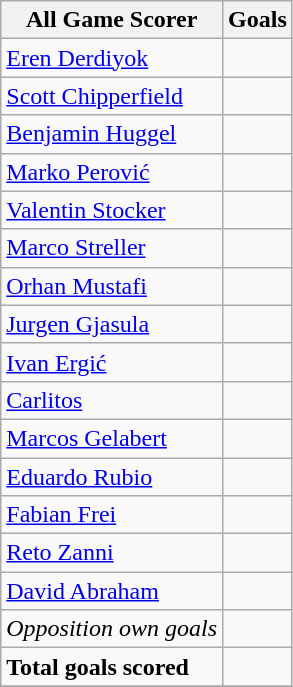<table class="wikitable">
<tr>
<th>All Game Scorer</th>
<th>Goals</th>
</tr>
<tr>
<td> <a href='#'>Eren Derdiyok</a></td>
<td></td>
</tr>
<tr>
<td> <a href='#'>Scott Chipperfield</a></td>
<td></td>
</tr>
<tr>
<td> <a href='#'>Benjamin Huggel</a></td>
<td></td>
</tr>
<tr>
<td> <a href='#'>Marko Perović</a></td>
<td></td>
</tr>
<tr>
<td> <a href='#'>Valentin Stocker</a></td>
<td></td>
</tr>
<tr>
<td> <a href='#'>Marco Streller</a></td>
<td></td>
</tr>
<tr>
<td> <a href='#'>Orhan Mustafi</a></td>
<td></td>
</tr>
<tr>
<td> <a href='#'>Jurgen Gjasula</a></td>
<td></td>
</tr>
<tr>
<td> <a href='#'>Ivan Ergić</a></td>
<td></td>
</tr>
<tr>
<td> <a href='#'>Carlitos</a></td>
<td></td>
</tr>
<tr>
<td> <a href='#'>Marcos Gelabert</a></td>
<td></td>
</tr>
<tr>
<td> <a href='#'>Eduardo Rubio</a></td>
<td></td>
</tr>
<tr>
<td> <a href='#'>Fabian Frei</a></td>
<td></td>
</tr>
<tr>
<td> <a href='#'>Reto Zanni</a></td>
<td></td>
</tr>
<tr>
<td> <a href='#'>David Abraham</a></td>
<td></td>
</tr>
<tr>
<td><em>Opposition own goals</em></td>
<td></td>
</tr>
<tr>
<td><strong>Total goals scored</strong></td>
<td></td>
</tr>
<tr>
</tr>
</table>
